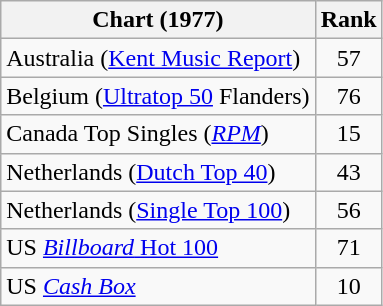<table class="wikitable sortable">
<tr>
<th>Chart (1977)</th>
<th>Rank</th>
</tr>
<tr>
<td>Australia (<a href='#'>Kent Music Report</a>)</td>
<td align="center">57</td>
</tr>
<tr>
<td>Belgium (<a href='#'>Ultratop 50</a> Flanders)</td>
<td align="center">76</td>
</tr>
<tr>
<td>Canada Top Singles (<em><a href='#'>RPM</a></em>)</td>
<td align="center">15</td>
</tr>
<tr>
<td>Netherlands (<a href='#'>Dutch Top 40</a>)</td>
<td align="center">43</td>
</tr>
<tr>
<td>Netherlands (<a href='#'>Single Top 100</a>)</td>
<td align="center">56</td>
</tr>
<tr>
<td>US <a href='#'><em>Billboard</em> Hot 100</a></td>
<td align="center">71</td>
</tr>
<tr>
<td>US <em><a href='#'>Cash Box</a></em></td>
<td align="center">10</td>
</tr>
</table>
